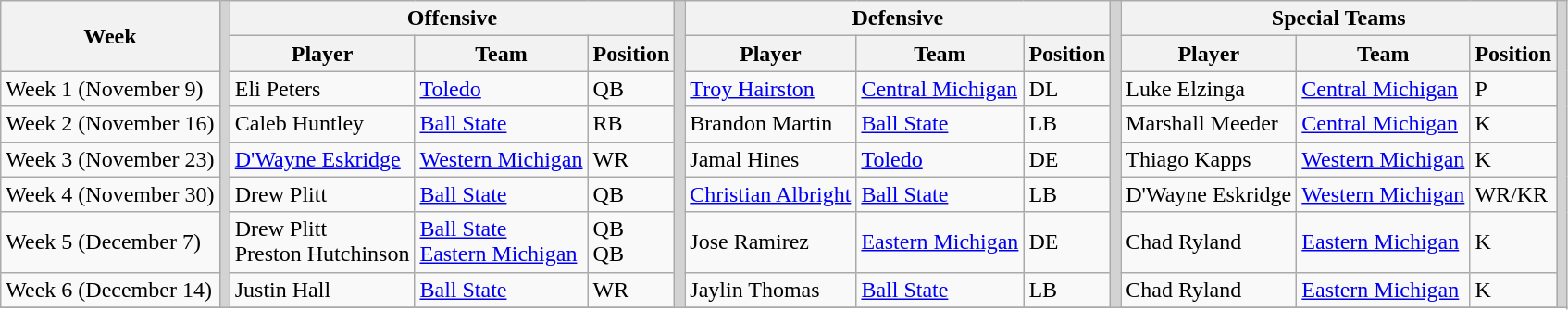<table class="wikitable" border="1">
<tr>
<th rowspan="2">Week</th>
<th rowSpan="17" style="background-color:lightgrey;"></th>
<th colspan="3">Offensive</th>
<th rowSpan="17" style="background-color:lightgrey;"></th>
<th colspan="3">Defensive</th>
<th rowSpan="17" style="background-color:lightgrey;"></th>
<th colspan="3">Special Teams</th>
<th rowSpan="17" style="background-color:lightgrey;"></th>
</tr>
<tr>
<th>Player</th>
<th>Team</th>
<th>Position</th>
<th>Player</th>
<th>Team</th>
<th>Position</th>
<th>Player</th>
<th>Team</th>
<th>Position</th>
</tr>
<tr>
<td>Week 1 (November 9)</td>
<td>Eli Peters</td>
<td><a href='#'>Toledo</a></td>
<td>QB</td>
<td><a href='#'>Troy Hairston</a></td>
<td><a href='#'>Central Michigan</a></td>
<td>DL</td>
<td>Luke Elzinga</td>
<td><a href='#'>Central Michigan</a></td>
<td>P</td>
</tr>
<tr>
<td>Week 2 (November 16)</td>
<td>Caleb Huntley</td>
<td><a href='#'>Ball State</a></td>
<td>RB</td>
<td>Brandon Martin</td>
<td><a href='#'>Ball State</a></td>
<td>LB</td>
<td>Marshall Meeder</td>
<td><a href='#'>Central Michigan</a></td>
<td>K</td>
</tr>
<tr>
<td>Week 3 (November 23)</td>
<td><a href='#'>D'Wayne Eskridge</a></td>
<td><a href='#'>Western Michigan</a></td>
<td>WR</td>
<td>Jamal Hines</td>
<td><a href='#'>Toledo</a></td>
<td>DE</td>
<td>Thiago Kapps</td>
<td><a href='#'>Western Michigan</a></td>
<td>K</td>
</tr>
<tr>
<td>Week 4 (November 30)</td>
<td>Drew Plitt</td>
<td><a href='#'>Ball State</a></td>
<td>QB</td>
<td><a href='#'>Christian Albright</a></td>
<td><a href='#'>Ball State</a></td>
<td>LB</td>
<td>D'Wayne Eskridge</td>
<td><a href='#'>Western Michigan</a></td>
<td>WR/KR</td>
</tr>
<tr>
<td>Week 5 (December 7)</td>
<td>Drew Plitt<br>Preston Hutchinson</td>
<td><a href='#'>Ball State</a><br><a href='#'>Eastern Michigan</a></td>
<td>QB<br>QB</td>
<td>Jose Ramirez</td>
<td><a href='#'>Eastern Michigan</a></td>
<td>DE</td>
<td>Chad Ryland</td>
<td><a href='#'>Eastern Michigan</a></td>
<td>K</td>
</tr>
<tr>
<td>Week 6 (December 14)</td>
<td>Justin Hall</td>
<td><a href='#'>Ball State</a></td>
<td>WR</td>
<td>Jaylin Thomas</td>
<td><a href='#'>Ball State</a></td>
<td>LB</td>
<td>Chad Ryland</td>
<td><a href='#'>Eastern Michigan</a></td>
<td>K</td>
</tr>
<tr>
</tr>
</table>
